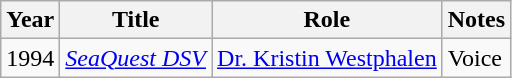<table class="wikitable sortable">
<tr>
<th>Year</th>
<th>Title</th>
<th>Role</th>
<th class="unsortable">Notes</th>
</tr>
<tr>
<td>1994</td>
<td><em><a href='#'>SeaQuest DSV</a></em></td>
<td><a href='#'>Dr. Kristin Westphalen</a></td>
<td>Voice</td>
</tr>
</table>
